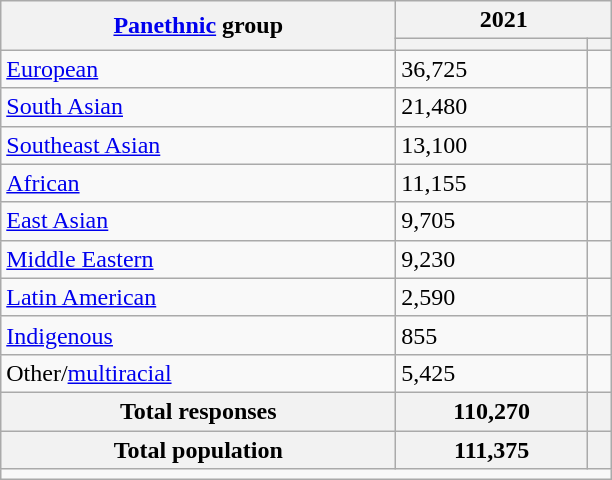<table class="wikitable collapsible sortable">
<tr>
<th rowspan="2"><a href='#'>Panethnic</a> group</th>
<th colspan="2">2021</th>
</tr>
<tr>
<th><a href='#'></a></th>
<th></th>
</tr>
<tr>
<td><a href='#'>European</a></td>
<td>36,725</td>
<td></td>
</tr>
<tr>
<td><a href='#'>South Asian</a></td>
<td>21,480</td>
<td></td>
</tr>
<tr>
<td><a href='#'>Southeast Asian</a></td>
<td>13,100</td>
<td></td>
</tr>
<tr>
<td><a href='#'>African</a></td>
<td>11,155</td>
<td></td>
</tr>
<tr>
<td><a href='#'>East Asian</a></td>
<td>9,705</td>
<td></td>
</tr>
<tr>
<td><a href='#'>Middle Eastern</a></td>
<td>9,230</td>
<td></td>
</tr>
<tr>
<td><a href='#'>Latin American</a></td>
<td>2,590</td>
<td></td>
</tr>
<tr>
<td><a href='#'>Indigenous</a></td>
<td>855</td>
<td></td>
</tr>
<tr>
<td>Other/<a href='#'>multiracial</a></td>
<td>5,425</td>
<td></td>
</tr>
<tr>
<th>Total responses</th>
<th>110,270</th>
<th></th>
</tr>
<tr class="sortbottom">
<th>Total population</th>
<th>111,375</th>
<th></th>
</tr>
<tr class="sortbottom">
<td colspan="15" style="width: 25em;"></td>
</tr>
</table>
